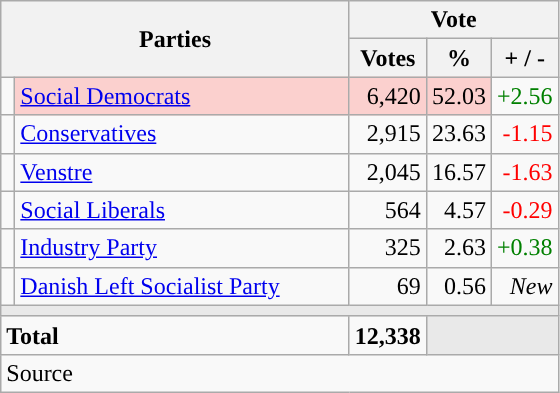<table class="wikitable" style="text-align:right;">
<tr>
<th style="text-align:centre;" rowspan="2" colspan="2" width="225">Parties</th>
<th colspan="3">Vote</th>
</tr>
<tr>
<th width="15">Votes</th>
<th width="15">%</th>
<th width="15">+ / -</th>
</tr>
<tr>
<td width="2" style="color:inherit;background:"></td>
<td bgcolor=#fbd0ce  align="left"><a href='#'>Social Democrats</a></td>
<td bgcolor=#fbd0ce>6,420</td>
<td bgcolor=#fbd0ce>52.03</td>
<td style=color:green;>+2.56</td>
</tr>
<tr>
<td width="2" style="color:inherit;background:"></td>
<td align="left"><a href='#'>Conservatives</a></td>
<td>2,915</td>
<td>23.63</td>
<td style=color:red;>-1.15</td>
</tr>
<tr>
<td width="2" style="color:inherit;background:"></td>
<td align="left"><a href='#'>Venstre</a></td>
<td>2,045</td>
<td>16.57</td>
<td style=color:red;>-1.63</td>
</tr>
<tr>
<td width="2" style="color:inherit;background:"></td>
<td align="left"><a href='#'>Social Liberals</a></td>
<td>564</td>
<td>4.57</td>
<td style=color:red;>-0.29</td>
</tr>
<tr>
<td width="2" style="color:inherit;background:"></td>
<td align="left"><a href='#'>Industry Party</a></td>
<td>325</td>
<td>2.63</td>
<td style=color:green;>+0.38</td>
</tr>
<tr>
<td width="2" style="color:inherit;background:"></td>
<td align="left"><a href='#'>Danish Left Socialist Party</a></td>
<td>69</td>
<td>0.56</td>
<td><em>New</em></td>
</tr>
<tr>
<td colspan="7" bgcolor="#E9E9E9"></td>
</tr>
<tr>
<td align="left" colspan="2"><strong>Total</strong></td>
<td><strong>12,338</strong></td>
<td bgcolor="#E9E9E9" colspan="2"></td>
</tr>
<tr>
<td align="left" colspan="6">Source</td>
</tr>
</table>
